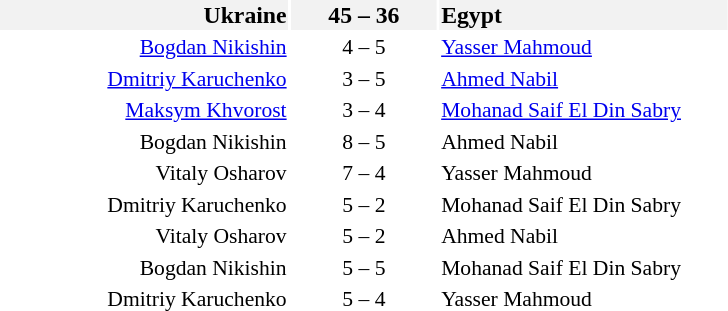<table style="font-size:90%">
<tr style="font-size:110%; background:#f2f2f2">
<td style="width:12em" align=right><strong>Ukraine</strong> </td>
<td style="width:6em" align=center><strong>45 – 36</strong></td>
<td style="width:12em"> <strong>Egypt</strong></td>
</tr>
<tr>
<td align=right><a href='#'>Bogdan Nikishin</a></td>
<td align=center>4 – 5</td>
<td><a href='#'>Yasser Mahmoud</a></td>
</tr>
<tr>
<td align=right><a href='#'>Dmitriy Karuchenko</a></td>
<td align=center>3 – 5</td>
<td><a href='#'>Ahmed Nabil</a></td>
</tr>
<tr>
<td align=right><a href='#'>Maksym Khvorost</a></td>
<td align=center>3 – 4</td>
<td><a href='#'>Mohanad Saif El Din Sabry</a></td>
</tr>
<tr>
<td align=right>Bogdan Nikishin</td>
<td align=center>8 – 5</td>
<td>Ahmed Nabil</td>
</tr>
<tr>
<td align=right>Vitaly Osharov</td>
<td align=center>7 – 4</td>
<td>Yasser Mahmoud</td>
</tr>
<tr>
<td align=right>Dmitriy Karuchenko</td>
<td align=center>5 – 2</td>
<td>Mohanad Saif El Din Sabry</td>
</tr>
<tr>
<td align=right>Vitaly Osharov</td>
<td align=center>5 – 2</td>
<td>Ahmed Nabil</td>
</tr>
<tr>
<td align=right>Bogdan Nikishin</td>
<td align=center>5 – 5</td>
<td>Mohanad Saif El Din Sabry</td>
</tr>
<tr>
<td align=right>Dmitriy Karuchenko</td>
<td align=center>5 – 4</td>
<td>Yasser Mahmoud</td>
</tr>
</table>
